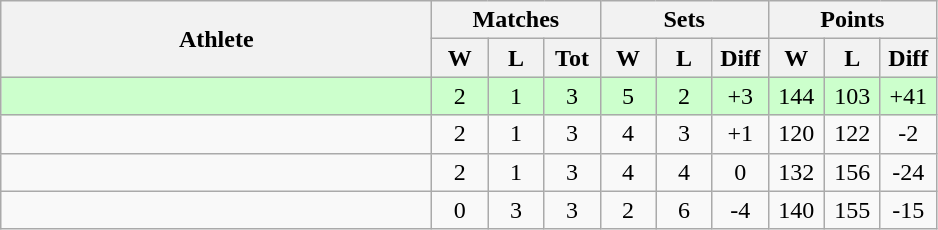<table class=wikitable style="text-align:center">
<tr>
<th rowspan=2 width=280>Athlete</th>
<th colspan=3 width=90>Matches</th>
<th colspan=3 width=90>Sets</th>
<th colspan=3 width=90>Points</th>
</tr>
<tr>
<th width=30>W</th>
<th width=30>L</th>
<th width=30>Tot</th>
<th width=30>W</th>
<th width=30>L</th>
<th width=30>Diff</th>
<th width=30>W</th>
<th width=30>L</th>
<th width=30>Diff</th>
</tr>
<tr bgcolor=ccffcc>
<td style="text-align:left"></td>
<td>2</td>
<td>1</td>
<td>3</td>
<td>5</td>
<td>2</td>
<td>+3</td>
<td>144</td>
<td>103</td>
<td>+41</td>
</tr>
<tr>
<td style="text-align:left"></td>
<td>2</td>
<td>1</td>
<td>3</td>
<td>4</td>
<td>3</td>
<td>+1</td>
<td>120</td>
<td>122</td>
<td>-2</td>
</tr>
<tr>
<td style="text-align:left"></td>
<td>2</td>
<td>1</td>
<td>3</td>
<td>4</td>
<td>4</td>
<td>0</td>
<td>132</td>
<td>156</td>
<td>-24</td>
</tr>
<tr>
<td style="text-align:left"></td>
<td>0</td>
<td>3</td>
<td>3</td>
<td>2</td>
<td>6</td>
<td>-4</td>
<td>140</td>
<td>155</td>
<td>-15</td>
</tr>
</table>
